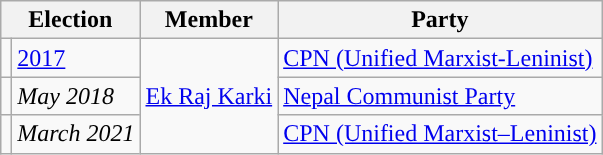<table class="wikitable">
<tr>
<th colspan="2">Election</th>
<th>Member</th>
<th>Party</th>
</tr>
<tr>
<td style="background-color:"></td>
<td><a href='#'>2017</a></td>
<td rowspan="3"><a href='#'>Ek Raj Karki</a></td>
<td><a href='#'>CPN (Unified Marxist-Leninist)</a></td>
</tr>
<tr>
<td style="background-color:"></td>
<td><em>May 2018</em></td>
<td><a href='#'>Nepal Communist Party</a></td>
</tr>
<tr>
<td style="background-color:"></td>
<td><em>March 2021</em></td>
<td><a href='#'>CPN (Unified Marxist–Leninist)</a></td>
</tr>
</table>
